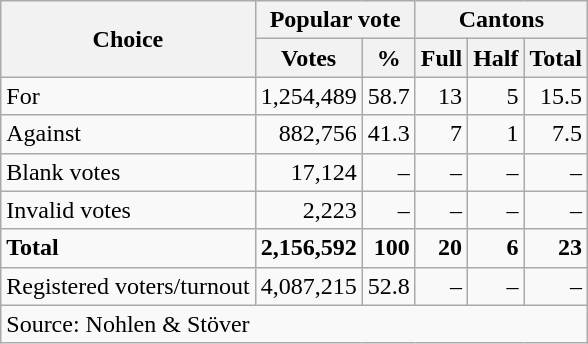<table class=wikitable style=text-align:right>
<tr>
<th rowspan=2>Choice</th>
<th colspan=2>Popular vote</th>
<th colspan=3>Cantons</th>
</tr>
<tr>
<th>Votes</th>
<th>%</th>
<th>Full</th>
<th>Half</th>
<th>Total</th>
</tr>
<tr>
<td align=left>For</td>
<td>1,254,489</td>
<td>58.7</td>
<td>13</td>
<td>5</td>
<td>15.5</td>
</tr>
<tr>
<td align=left>Against</td>
<td>882,756</td>
<td>41.3</td>
<td>7</td>
<td>1</td>
<td>7.5</td>
</tr>
<tr>
<td align=left>Blank votes</td>
<td>17,124</td>
<td>–</td>
<td>–</td>
<td>–</td>
<td>–</td>
</tr>
<tr>
<td align=left>Invalid votes</td>
<td>2,223</td>
<td>–</td>
<td>–</td>
<td>–</td>
<td>–</td>
</tr>
<tr>
<td align=left><strong>Total</strong></td>
<td><strong>2,156,592</strong></td>
<td><strong>100</strong></td>
<td><strong>20</strong></td>
<td><strong>6</strong></td>
<td><strong>23</strong></td>
</tr>
<tr>
<td align=left>Registered voters/turnout</td>
<td>4,087,215</td>
<td>52.8</td>
<td>–</td>
<td>–</td>
<td>–</td>
</tr>
<tr>
<td align=left colspan=11>Source: Nohlen & Stöver</td>
</tr>
</table>
